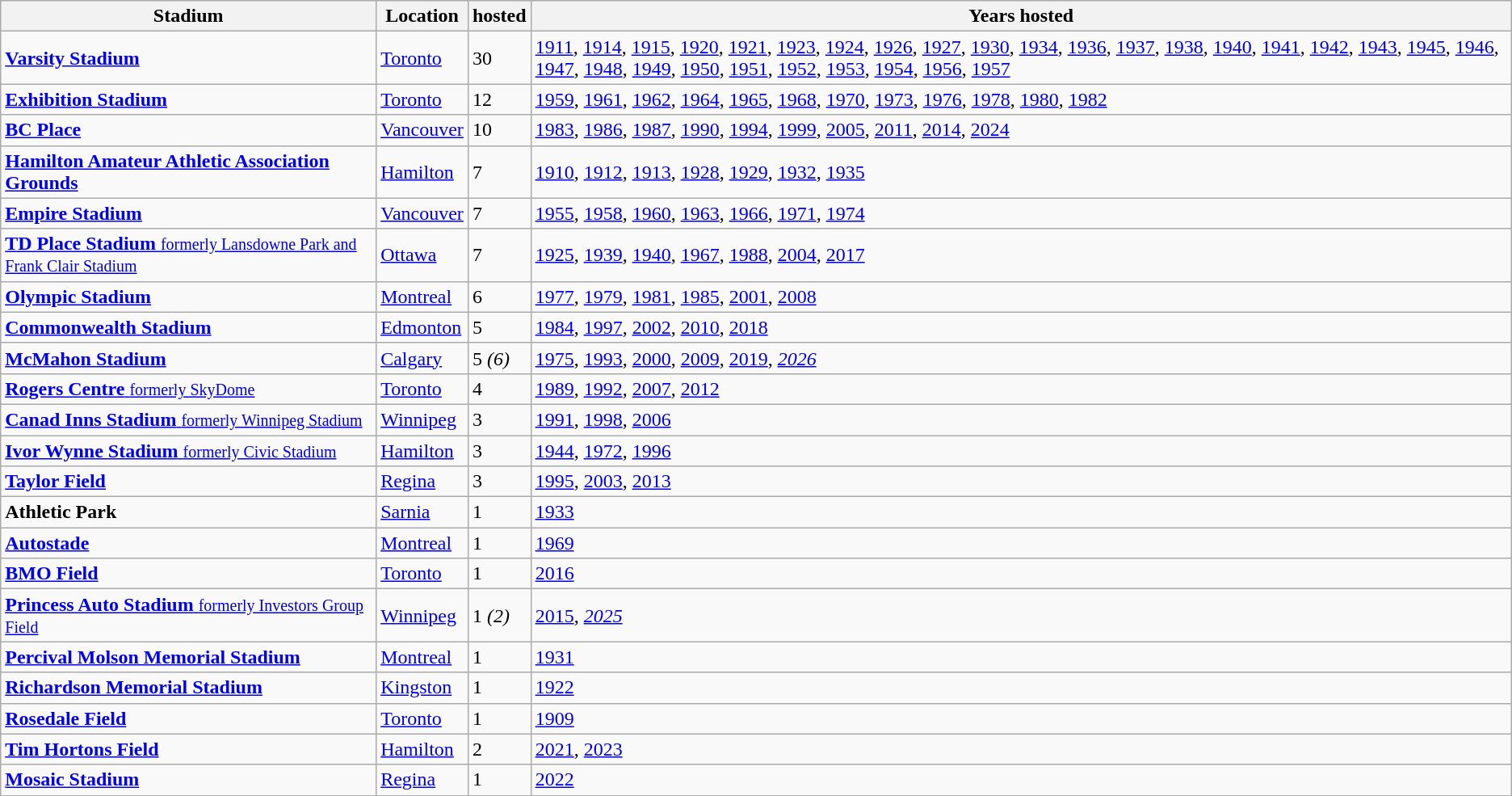<table class="wikitable sortable">
<tr>
<th>Stadium</th>
<th>Location</th>
<th> hosted</th>
<th>Years hosted</th>
</tr>
<tr>
<td><strong><a href='#'>Varsity Stadium</a></strong> </td>
<td><a href='#'>Toronto</a></td>
<td>30</td>
<td><a href='#'>1911</a>, <a href='#'>1914</a>, <a href='#'>1915</a>, <a href='#'>1920</a>, <a href='#'>1921</a>, <a href='#'>1923</a>, <a href='#'>1924</a>, <a href='#'>1926</a>, <a href='#'>1927</a>, <a href='#'>1930</a>, <a href='#'>1934</a>, <a href='#'>1936</a>, <a href='#'>1937</a>, <a href='#'>1938</a>, <a href='#'>1940</a>, <a href='#'>1941</a>, <a href='#'>1942</a>, <a href='#'>1943</a>, <a href='#'>1945</a>, <a href='#'>1946</a>, <a href='#'>1947</a>, <a href='#'>1948</a>, <a href='#'>1949</a>, <a href='#'>1950</a>, <a href='#'>1951</a>, <a href='#'>1952</a>, <a href='#'>1953</a>, <a href='#'>1954</a>, <a href='#'>1956</a>, <a href='#'>1957</a></td>
</tr>
<tr>
<td><strong><a href='#'>Exhibition Stadium</a></strong> </td>
<td><a href='#'>Toronto</a></td>
<td>12</td>
<td><a href='#'>1959</a>, <a href='#'>1961</a>, <a href='#'>1962</a>, <a href='#'>1964</a>, <a href='#'>1965</a>, <a href='#'>1968</a>, <a href='#'>1970</a>, <a href='#'>1973</a>, <a href='#'>1976</a>, <a href='#'>1978</a>, <a href='#'>1980</a>, <a href='#'>1982</a></td>
</tr>
<tr>
<td><strong><a href='#'>BC Place</a></strong></td>
<td><a href='#'>Vancouver</a></td>
<td>10</td>
<td><a href='#'>1983</a>, <a href='#'>1986</a>, <a href='#'>1987</a>, <a href='#'>1990</a>, <a href='#'>1994</a>, <a href='#'>1999</a>, <a href='#'>2005</a>, <a href='#'>2011</a>, <a href='#'>2014</a>, <a href='#'>2024</a></td>
</tr>
<tr>
<td><strong><a href='#'>Hamilton Amateur Athletic Association Grounds</a></strong> </td>
<td><a href='#'>Hamilton</a></td>
<td>7</td>
<td><a href='#'>1910</a>, <a href='#'>1912</a>, <a href='#'>1913</a>, <a href='#'>1928</a>, <a href='#'>1929</a>, <a href='#'>1932</a>, <a href='#'>1935</a></td>
</tr>
<tr>
<td><strong><a href='#'>Empire Stadium</a></strong> </td>
<td><a href='#'>Vancouver</a></td>
<td>7</td>
<td><a href='#'>1955</a>, <a href='#'>1958</a>, <a href='#'>1960</a>, <a href='#'>1963</a>, <a href='#'>1966</a>, <a href='#'>1971</a>, <a href='#'>1974</a></td>
</tr>
<tr>
<td><a href='#'><strong>TD Place Stadium</strong> <small>formerly Lansdowne Park and Frank Clair Stadium</small></a></td>
<td><a href='#'>Ottawa</a></td>
<td>7</td>
<td><a href='#'>1925</a>, <a href='#'>1939</a>, <a href='#'>1940</a>, <a href='#'>1967</a>, <a href='#'>1988</a>, <a href='#'>2004</a>, <a href='#'>2017</a></td>
</tr>
<tr>
<td><strong><a href='#'>Olympic Stadium</a></strong></td>
<td><a href='#'>Montreal</a></td>
<td>6</td>
<td><a href='#'>1977</a>, <a href='#'>1979</a>, <a href='#'>1981</a>, <a href='#'>1985</a>, <a href='#'>2001</a>, <a href='#'>2008</a></td>
</tr>
<tr>
<td><strong><a href='#'>Commonwealth Stadium</a></strong></td>
<td><a href='#'>Edmonton</a></td>
<td>5</td>
<td><a href='#'>1984</a>, <a href='#'>1997</a>, <a href='#'>2002</a>, <a href='#'>2010</a>, <a href='#'>2018</a></td>
</tr>
<tr>
<td><strong><a href='#'>McMahon Stadium</a></strong></td>
<td><a href='#'>Calgary</a></td>
<td>5 <em>(6)</em></td>
<td><a href='#'>1975</a>, <a href='#'>1993</a>, <a href='#'>2000</a>, <a href='#'>2009</a>, <a href='#'>2019</a>, <a href='#'><em>2026</em></a></td>
</tr>
<tr>
<td><a href='#'><strong>Rogers Centre</strong> <small>formerly SkyDome</small></a></td>
<td><a href='#'>Toronto</a></td>
<td>4</td>
<td><a href='#'>1989</a>, <a href='#'>1992</a>, <a href='#'>2007</a>, <a href='#'>2012</a></td>
</tr>
<tr>
<td><a href='#'><strong>Canad Inns Stadium</strong> <small>formerly Winnipeg Stadium</small></a> </td>
<td><a href='#'>Winnipeg</a></td>
<td>3</td>
<td><a href='#'>1991</a>, <a href='#'>1998</a>, <a href='#'>2006</a></td>
</tr>
<tr>
<td><a href='#'><strong>Ivor Wynne Stadium</strong> <small>formerly Civic Stadium</small></a> </td>
<td><a href='#'>Hamilton</a></td>
<td>3</td>
<td><a href='#'>1944</a>, <a href='#'>1972</a>, <a href='#'>1996</a></td>
</tr>
<tr>
<td><strong><a href='#'>Taylor Field</a></strong> </td>
<td><a href='#'>Regina</a></td>
<td>3</td>
<td><a href='#'>1995</a>, <a href='#'>2003</a>, <a href='#'>2013</a></td>
</tr>
<tr>
<td><strong>Athletic Park</strong> </td>
<td><a href='#'>Sarnia</a></td>
<td>1</td>
<td><a href='#'>1933</a></td>
</tr>
<tr>
<td><strong><a href='#'>Autostade</a></strong> </td>
<td><a href='#'>Montreal</a></td>
<td>1</td>
<td><a href='#'>1969</a></td>
</tr>
<tr>
<td><strong><a href='#'>BMO Field</a></strong></td>
<td><a href='#'>Toronto</a></td>
<td>1</td>
<td><a href='#'>2016</a></td>
</tr>
<tr>
<td><a href='#'><strong>Princess Auto Stadium</strong> <small>formerly Investors Group Field</small></a></td>
<td><a href='#'>Winnipeg</a></td>
<td>1 <em>(2)</em></td>
<td><a href='#'>2015</a>, <em><a href='#'>2025</a></em></td>
</tr>
<tr>
<td><strong><a href='#'>Percival Molson Memorial Stadium</a></strong></td>
<td><a href='#'>Montreal</a></td>
<td>1</td>
<td><a href='#'>1931</a></td>
</tr>
<tr>
<td><strong><a href='#'>Richardson Memorial Stadium</a></strong> </td>
<td><a href='#'>Kingston</a></td>
<td>1</td>
<td><a href='#'>1922</a></td>
</tr>
<tr>
<td><strong><a href='#'>Rosedale Field</a></strong> </td>
<td><a href='#'>Toronto</a></td>
<td>1</td>
<td><a href='#'>1909</a></td>
</tr>
<tr>
<td><strong><a href='#'>Tim Hortons Field</a></strong></td>
<td><a href='#'>Hamilton</a></td>
<td>2</td>
<td><a href='#'>2021</a>, <a href='#'>2023</a></td>
</tr>
<tr>
<td><strong><a href='#'>Mosaic Stadium</a></strong></td>
<td><a href='#'>Regina</a></td>
<td>1</td>
<td><a href='#'>2022</a></td>
</tr>
</table>
